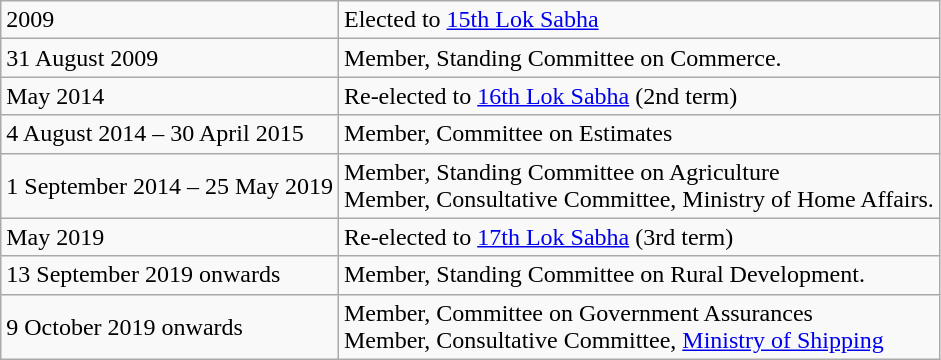<table class="wikitable">
<tr>
<td>2009</td>
<td>Elected to <a href='#'>15th Lok Sabha</a></td>
</tr>
<tr>
<td>31 August 2009</td>
<td>Member, Standing Committee on Commerce.</td>
</tr>
<tr>
<td>May 2014</td>
<td>Re-elected to <a href='#'>16th Lok Sabha</a> (2nd term)</td>
</tr>
<tr>
<td>4 August 2014 – 30 April 2015</td>
<td>Member, Committee on Estimates</td>
</tr>
<tr>
<td>1 September 2014 – 25 May 2019</td>
<td>Member, Standing Committee on Agriculture<br>Member, Consultative Committee, Ministry of Home Affairs.</td>
</tr>
<tr>
<td>May 2019</td>
<td>Re-elected to <a href='#'>17th Lok Sabha</a> (3rd term)</td>
</tr>
<tr>
<td>13 September 2019 onwards</td>
<td>Member, Standing Committee on Rural Development.</td>
</tr>
<tr>
<td>9 October 2019 onwards</td>
<td>Member, Committee on Government Assurances<br>Member, Consultative Committee, <a href='#'>Ministry of Shipping</a></td>
</tr>
</table>
